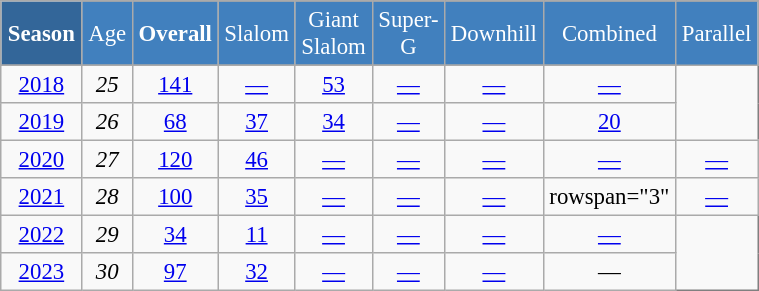<table class="wikitable" style="font-size:95%; text-align:center; border:grey solid 1px; border-collapse:collapse;" width="40%">
<tr style="background-color:#369; color:white;">
<td rowspan="2" colspan="1" width="10%"><strong>Season</strong></td>
</tr>
<tr style="background-color:#4180be; color:white;">
<td width="5%">Age</td>
<td width="5%"><strong>Overall</strong></td>
<td width="5%">Slalom</td>
<td width="5%">Giant<br>Slalom</td>
<td width="5%">Super-G</td>
<td width="5%">Downhill</td>
<td width="5%">Combined</td>
<td width="5%">Parallel</td>
</tr>
<tr style="background-color:#8CB2D8; color:white;">
</tr>
<tr>
<td><a href='#'>2018</a></td>
<td><em>25</em></td>
<td><a href='#'>141</a></td>
<td><a href='#'>—</a></td>
<td><a href='#'>53</a></td>
<td><a href='#'>—</a></td>
<td><a href='#'>—</a></td>
<td><a href='#'>—</a></td>
</tr>
<tr>
<td><a href='#'>2019</a></td>
<td><em>26</em></td>
<td><a href='#'>68</a></td>
<td><a href='#'>37</a></td>
<td><a href='#'>34</a></td>
<td><a href='#'>—</a></td>
<td><a href='#'>—</a></td>
<td><a href='#'>20</a></td>
</tr>
<tr>
<td><a href='#'>2020</a></td>
<td><em>27</em></td>
<td><a href='#'>120</a></td>
<td><a href='#'>46</a></td>
<td><a href='#'>—</a></td>
<td><a href='#'>—</a></td>
<td><a href='#'>—</a></td>
<td><a href='#'>—</a></td>
<td><a href='#'>—</a></td>
</tr>
<tr>
<td><a href='#'>2021</a></td>
<td><em>28</em></td>
<td><a href='#'>100</a></td>
<td><a href='#'>35</a></td>
<td><a href='#'>—</a></td>
<td><a href='#'>—</a></td>
<td><a href='#'>—</a></td>
<td>rowspan="3" </td>
<td><a href='#'>—</a></td>
</tr>
<tr>
<td><a href='#'>2022</a></td>
<td><em>29</em></td>
<td><a href='#'>34</a></td>
<td><a href='#'>11</a></td>
<td><a href='#'>—</a></td>
<td><a href='#'>—</a></td>
<td><a href='#'>—</a></td>
<td><a href='#'>—</a></td>
</tr>
<tr>
<td><a href='#'>2023</a></td>
<td><em>30</em></td>
<td><a href='#'>97</a></td>
<td><a href='#'>32</a></td>
<td><a href='#'>—</a></td>
<td><a href='#'>—</a></td>
<td><a href='#'>—</a></td>
<td>—</td>
</tr>
</table>
